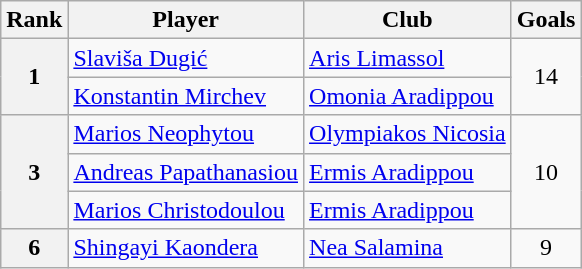<table class="wikitable" style="text-align:center">
<tr>
<th>Rank</th>
<th>Player</th>
<th>Club</th>
<th>Goals</th>
</tr>
<tr>
<th rowspan=2>1</th>
<td align="left">  <a href='#'>Slaviša Dugić</a></td>
<td align="left"><a href='#'>Aris Limassol</a></td>
<td rowspan=2>14</td>
</tr>
<tr>
<td align="left"> <a href='#'>Konstantin Mirchev</a></td>
<td align="left"><a href='#'>Omonia Aradippou</a></td>
</tr>
<tr>
<th rowspan=3>3</th>
<td align="left"> <a href='#'>Marios Neophytou</a></td>
<td align="left"><a href='#'>Olympiakos Nicosia</a></td>
<td rowspan=3>10</td>
</tr>
<tr>
<td align="left"> <a href='#'>Andreas Papathanasiou</a></td>
<td align="left"><a href='#'>Ermis Aradippou</a></td>
</tr>
<tr>
<td align="left"> <a href='#'>Marios Christodoulou</a></td>
<td align="left"><a href='#'>Ermis Aradippou</a></td>
</tr>
<tr>
<th>6</th>
<td align="left"> <a href='#'>Shingayi Kaondera</a></td>
<td align="left"><a href='#'>Nea Salamina</a></td>
<td>9</td>
</tr>
</table>
